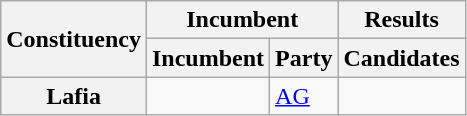<table class="wikitable sortable">
<tr>
<th rowspan="2">Constituency</th>
<th colspan="2">Incumbent</th>
<th>Results</th>
</tr>
<tr valign="bottom">
<th>Incumbent</th>
<th>Party</th>
<th>Candidates</th>
</tr>
<tr>
<th>Lafia</th>
<td></td>
<td><a href='#'>AG</a></td>
<td nowrap=""></td>
</tr>
</table>
